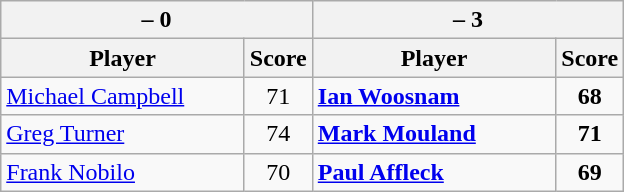<table class=wikitable>
<tr>
<th colspan=2> – 0</th>
<th colspan=2> – 3</th>
</tr>
<tr>
<th width=155>Player</th>
<th>Score</th>
<th width=155>Player</th>
<th>Score</th>
</tr>
<tr>
<td><a href='#'>Michael Campbell</a></td>
<td align=center>71</td>
<td><strong><a href='#'>Ian Woosnam</a></strong></td>
<td align=center><strong>68</strong></td>
</tr>
<tr>
<td><a href='#'>Greg Turner</a></td>
<td align=center>74</td>
<td><strong><a href='#'>Mark Mouland</a></strong></td>
<td align=center><strong>71</strong></td>
</tr>
<tr>
<td><a href='#'>Frank Nobilo</a></td>
<td align=center>70</td>
<td><strong><a href='#'>Paul Affleck</a></strong></td>
<td align=center><strong>69</strong></td>
</tr>
</table>
